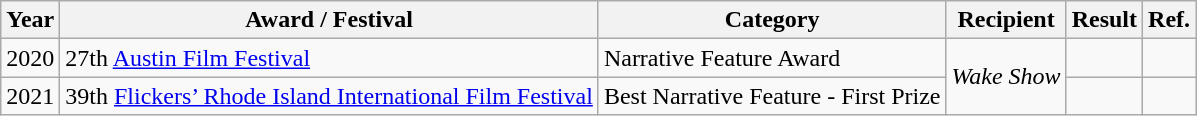<table class="wikitable">
<tr>
<th>Year</th>
<th>Award / Festival</th>
<th>Category</th>
<th>Recipient</th>
<th>Result</th>
<th>Ref.</th>
</tr>
<tr>
<td>2020</td>
<td>27th <a href='#'>Austin Film Festival</a></td>
<td>Narrative Feature Award</td>
<td rowspan="2"><em>Wake Show</em></td>
<td></td>
<td></td>
</tr>
<tr>
<td>2021</td>
<td>39th <a href='#'>Flickers’ Rhode Island International Film Festival</a></td>
<td>Best Narrative Feature - First Prize</td>
<td></td>
<td></td>
</tr>
</table>
